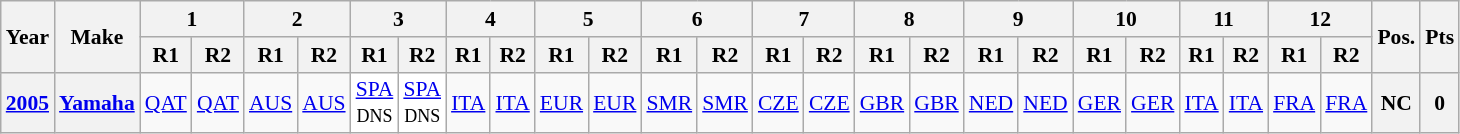<table class="wikitable" style="text-align:center; font-size:90%">
<tr>
<th valign="middle" rowspan=2>Year</th>
<th valign="middle" rowspan=2>Make</th>
<th colspan=2>1</th>
<th colspan=2>2</th>
<th colspan=2>3</th>
<th colspan=2>4</th>
<th colspan=2>5</th>
<th colspan=2>6</th>
<th colspan=2>7</th>
<th colspan=2>8</th>
<th colspan=2>9</th>
<th colspan=2>10</th>
<th colspan=2>11</th>
<th colspan=2>12</th>
<th rowspan=2>Pos.</th>
<th rowspan=2>Pts</th>
</tr>
<tr>
<th>R1</th>
<th>R2</th>
<th>R1</th>
<th>R2</th>
<th>R1</th>
<th>R2</th>
<th>R1</th>
<th>R2</th>
<th>R1</th>
<th>R2</th>
<th>R1</th>
<th>R2</th>
<th>R1</th>
<th>R2</th>
<th>R1</th>
<th>R2</th>
<th>R1</th>
<th>R2</th>
<th>R1</th>
<th>R2</th>
<th>R1</th>
<th>R2</th>
<th>R1</th>
<th>R2</th>
</tr>
<tr>
<th><a href='#'>2005</a></th>
<th><a href='#'>Yamaha</a></th>
<td><a href='#'>QAT</a></td>
<td><a href='#'>QAT</a></td>
<td><a href='#'>AUS</a></td>
<td><a href='#'>AUS</a></td>
<td style="background:#FFFFFF;"><a href='#'>SPA</a><br><small>DNS</small></td>
<td style="background:#FFFFFF;"><a href='#'>SPA</a><br><small>DNS</small></td>
<td><a href='#'>ITA</a></td>
<td><a href='#'>ITA</a></td>
<td><a href='#'>EUR</a></td>
<td><a href='#'>EUR</a></td>
<td><a href='#'>SMR</a></td>
<td><a href='#'>SMR</a></td>
<td><a href='#'>CZE</a></td>
<td><a href='#'>CZE</a></td>
<td><a href='#'>GBR</a></td>
<td><a href='#'>GBR</a></td>
<td><a href='#'>NED</a></td>
<td><a href='#'>NED</a></td>
<td><a href='#'>GER</a></td>
<td><a href='#'>GER</a></td>
<td><a href='#'>ITA</a></td>
<td><a href='#'>ITA</a></td>
<td><a href='#'>FRA</a></td>
<td><a href='#'>FRA</a></td>
<th>NC</th>
<th>0</th>
</tr>
</table>
